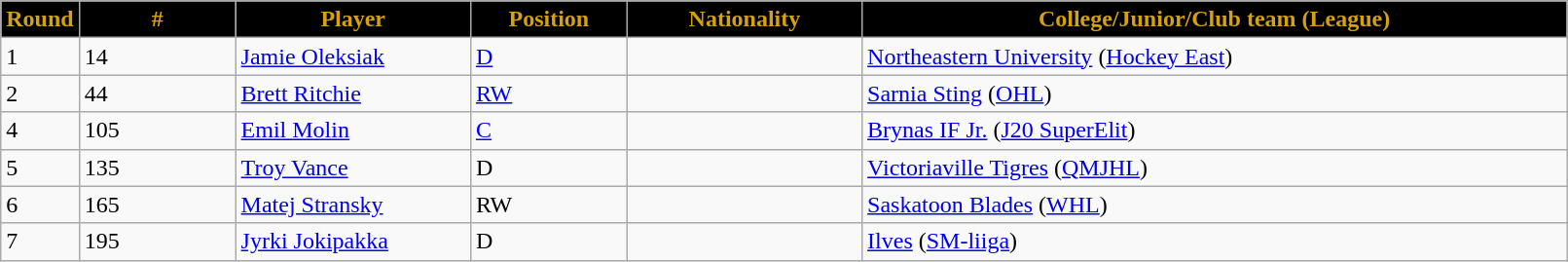<table class="wikitable">
<tr>
<th style="background:black;color:#D5A10E;" width="5%">Round</th>
<th style="background:black;color:#D5A10E;" width="10%">#</th>
<th style="background:black;color:#D5A10E;" width="15%">Player</th>
<th style="background:black;color:#D5A10E;" width="10%">Position</th>
<th style="background:black;color:#D5A10E;" width="15%">Nationality</th>
<th style="background:black;color:#D5A10E;" width="100%">College/Junior/Club team (League)</th>
</tr>
<tr>
<td>1</td>
<td>14</td>
<td><a href='#'>Jamie Oleksiak</a></td>
<td><a href='#'>D</a></td>
<td></td>
<td><a href='#'>Northeastern University</a> (<a href='#'>Hockey East</a>)</td>
</tr>
<tr>
<td>2</td>
<td>44</td>
<td><a href='#'>Brett Ritchie</a></td>
<td><a href='#'>RW</a></td>
<td></td>
<td><a href='#'>Sarnia Sting</a> (<a href='#'>OHL</a>)</td>
</tr>
<tr>
<td>4</td>
<td>105</td>
<td><a href='#'>Emil Molin</a></td>
<td><a href='#'>C</a></td>
<td></td>
<td><a href='#'>Brynas IF Jr.</a> (<a href='#'>J20 SuperElit</a>)</td>
</tr>
<tr>
<td>5</td>
<td>135</td>
<td><a href='#'>Troy Vance</a></td>
<td>D</td>
<td></td>
<td><a href='#'>Victoriaville Tigres</a> (<a href='#'>QMJHL</a>)</td>
</tr>
<tr>
<td>6</td>
<td>165</td>
<td><a href='#'>Matej Stransky</a></td>
<td>RW</td>
<td></td>
<td><a href='#'>Saskatoon Blades</a> (<a href='#'>WHL</a>)</td>
</tr>
<tr>
<td>7</td>
<td>195</td>
<td><a href='#'>Jyrki Jokipakka</a></td>
<td>D</td>
<td></td>
<td><a href='#'>Ilves</a> (<a href='#'>SM-liiga</a>)</td>
</tr>
</table>
